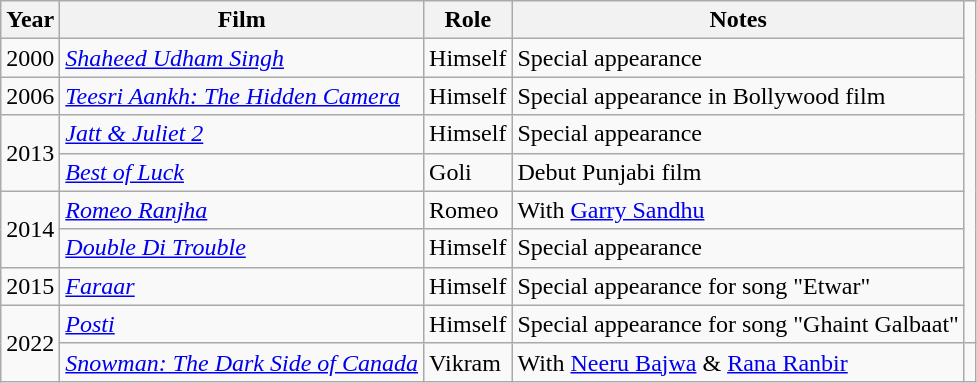<table class="wikitable sortable">
<tr>
<th>Year</th>
<th>Film</th>
<th>Role</th>
<th>Notes</th>
</tr>
<tr>
<td>2000</td>
<td><em><a href='#'>Shaheed Udham Singh</a></em></td>
<td>Himself</td>
<td>Special appearance</td>
</tr>
<tr>
<td>2006</td>
<td><em><a href='#'>Teesri Aankh: The Hidden Camera</a></em></td>
<td>Himself</td>
<td>Special appearance in Bollywood film</td>
</tr>
<tr>
<td rowspan=2>2013</td>
<td><em><a href='#'>Jatt & Juliet 2</a></em></td>
<td>Himself</td>
<td>Special appearance</td>
</tr>
<tr>
<td><em><a href='#'>Best of Luck</a></em></td>
<td>Goli</td>
<td>Debut Punjabi film</td>
</tr>
<tr>
<td rowspan=2>2014</td>
<td><em><a href='#'>Romeo Ranjha</a></em></td>
<td>Romeo</td>
<td>With <a href='#'>Garry Sandhu</a></td>
</tr>
<tr>
<td><em><a href='#'>Double Di Trouble</a></em></td>
<td>Himself</td>
<td>Special appearance</td>
</tr>
<tr>
<td rowspan=1>2015</td>
<td><em><a href='#'>Faraar</a></em></td>
<td>Himself</td>
<td>Special appearance for song "Etwar"</td>
</tr>
<tr>
<td rowspan=2>2022</td>
<td><em><a href='#'>Posti</a></em></td>
<td>Himself</td>
<td>Special appearance for song "Ghaint Galbaat"</td>
</tr>
<tr>
<td><em><a href='#'>Snowman: The Dark Side of Canada</a></em></td>
<td>Vikram</td>
<td>With <a href='#'>Neeru Bajwa</a> & <a href='#'>Rana Ranbir</a></td>
<td></td>
</tr>
</table>
